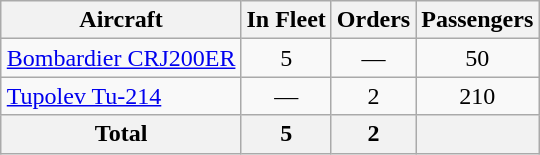<table class="wikitable" style="margin:1em auto; margin:0.5em auto">
<tr>
<th>Aircraft</th>
<th>In Fleet</th>
<th>Orders</th>
<th>Passengers</th>
</tr>
<tr>
<td><a href='#'>Bombardier CRJ200ER</a></td>
<td align=center>5</td>
<td align=center>—</td>
<td align=center>50</td>
</tr>
<tr>
<td><a href='#'>Tupolev Tu-214</a></td>
<td align=center>—</td>
<td align=center>2</td>
<td align=center>210</td>
</tr>
<tr>
<th>Total</th>
<th>5</th>
<th>2</th>
<th></th>
</tr>
</table>
